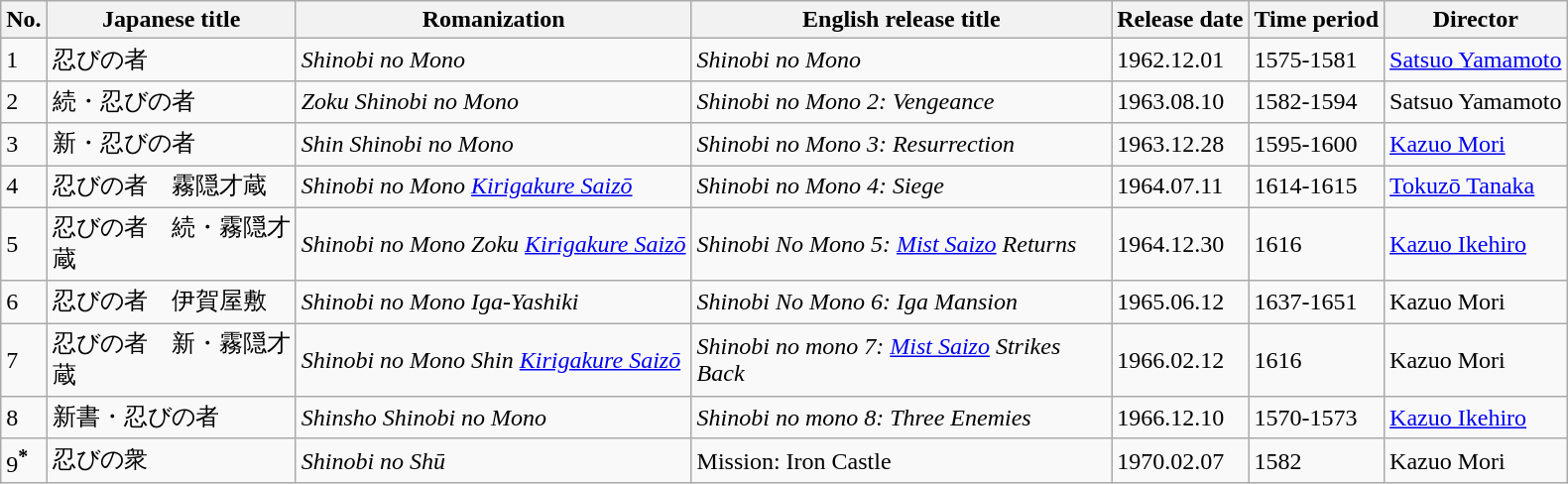<table class="wikitable">
<tr>
<th>No.</th>
<th width="160">Japanese title</th>
<th>Romanization</th>
<th width="275">English release title</th>
<th>Release date</th>
<th>Time period</th>
<th>Director</th>
</tr>
<tr>
<td>1</td>
<td>忍びの者</td>
<td><em>Shinobi no Mono</em></td>
<td><em>Shinobi no Mono</em></td>
<td>1962.12.01</td>
<td>1575-1581</td>
<td><a href='#'>Satsuo Yamamoto</a></td>
</tr>
<tr>
<td>2</td>
<td>続・忍びの者</td>
<td><em>Zoku Shinobi no Mono</em></td>
<td><em>Shinobi no Mono 2: Vengeance</em></td>
<td>1963.08.10</td>
<td>1582-1594</td>
<td>Satsuo Yamamoto</td>
</tr>
<tr>
<td>3</td>
<td>新・忍びの者</td>
<td><em>Shin Shinobi no Mono</em></td>
<td><em>Shinobi no Mono 3: Resurrection</em></td>
<td>1963.12.28</td>
<td>1595-1600</td>
<td><a href='#'>Kazuo Mori</a></td>
</tr>
<tr>
<td>4</td>
<td>忍びの者　霧隠才蔵</td>
<td><em>Shinobi no Mono <a href='#'>Kirigakure Saizō</a></em></td>
<td><em>Shinobi no Mono 4: Siege</em></td>
<td>1964.07.11</td>
<td>1614-1615</td>
<td><a href='#'>Tokuzō Tanaka</a></td>
</tr>
<tr>
<td>5</td>
<td>忍びの者　続・霧隠才蔵</td>
<td><em>Shinobi no Mono Zoku <a href='#'>Kirigakure Saizō</a></em></td>
<td><em>Shinobi No Mono 5: <a href='#'>Mist Saizo</a> Returns</em></td>
<td>1964.12.30</td>
<td>1616</td>
<td><a href='#'>Kazuo Ikehiro</a></td>
</tr>
<tr>
<td>6</td>
<td>忍びの者　伊賀屋敷</td>
<td><em>Shinobi no Mono Iga-Yashiki</em></td>
<td><em>Shinobi No Mono 6: Iga Mansion</em></td>
<td>1965.06.12</td>
<td>1637-1651</td>
<td>Kazuo Mori</td>
</tr>
<tr>
<td>7</td>
<td>忍びの者　新・霧隠才蔵</td>
<td><em>Shinobi no Mono Shin <a href='#'>Kirigakure Saizō</a></em></td>
<td><em>Shinobi no mono 7: <a href='#'>Mist Saizo</a> Strikes Back</em></td>
<td>1966.02.12</td>
<td>1616</td>
<td>Kazuo Mori</td>
</tr>
<tr>
<td>8</td>
<td>新書・忍びの者</td>
<td><em>Shinsho Shinobi no Mono</em></td>
<td><em>Shinobi no mono 8: Three Enemies</em></td>
<td>1966.12.10</td>
<td>1570-1573</td>
<td><a href='#'>Kazuo Ikehiro</a></td>
</tr>
<tr>
<td>9<sup><strong>*</strong></sup></td>
<td>忍びの衆</td>
<td><em>Shinobi no Shū</em></td>
<td>Mission: Iron Castle</td>
<td>1970.02.07</td>
<td>1582</td>
<td>Kazuo Mori</td>
</tr>
</table>
